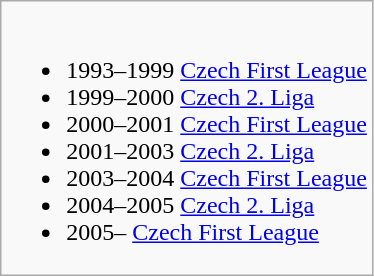<table class="wikitable">
<tr style="vertical-align: top;">
<td><br><ul><li>1993–1999 <a href='#'>Czech First League</a></li><li>1999–2000 <a href='#'>Czech 2. Liga</a></li><li>2000–2001 <a href='#'>Czech First League</a></li><li>2001–2003 <a href='#'>Czech 2. Liga</a></li><li>2003–2004 <a href='#'>Czech First League</a></li><li>2004–2005 <a href='#'>Czech 2. Liga</a></li><li>2005– <a href='#'>Czech First League</a></li></ul></td>
</tr>
</table>
